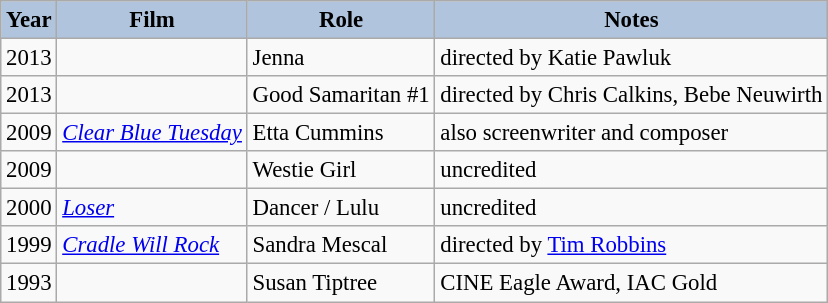<table class="wikitable" style="font-size:95%;">
<tr style="text-align:center;">
<th style="background:#B0C4DE;">Year</th>
<th style="background:#B0C4DE;">Film</th>
<th style="background:#B0C4DE;">Role</th>
<th style="background:#B0C4DE;">Notes</th>
</tr>
<tr>
<td>2013</td>
<td><em></em></td>
<td>Jenna</td>
<td>directed by Katie Pawluk</td>
</tr>
<tr>
<td>2013</td>
<td><em></em></td>
<td>Good Samaritan #1</td>
<td>directed by Chris Calkins, Bebe Neuwirth</td>
</tr>
<tr>
<td>2009</td>
<td><em><a href='#'>Clear Blue Tuesday</a></em></td>
<td>Etta Cummins</td>
<td>also screenwriter and composer</td>
</tr>
<tr>
<td>2009</td>
<td><em></em></td>
<td>Westie Girl</td>
<td>uncredited</td>
</tr>
<tr>
<td>2000</td>
<td><a href='#'><em>Loser</em></a></td>
<td>Dancer / Lulu</td>
<td>uncredited</td>
</tr>
<tr>
<td>1999</td>
<td><em><a href='#'>Cradle Will Rock</a></em></td>
<td>Sandra Mescal</td>
<td>directed by <a href='#'>Tim Robbins</a></td>
</tr>
<tr>
<td>1993</td>
<td><em></em></td>
<td>Susan Tiptree</td>
<td>CINE Eagle Award, IAC Gold</td>
</tr>
</table>
